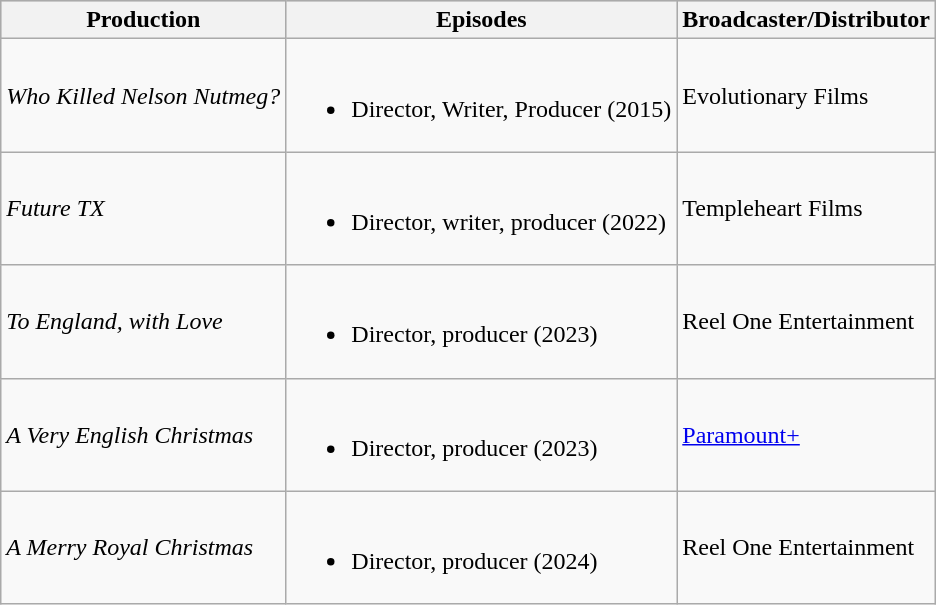<table class="wikitable">
<tr style="background:#ccc; text-align:center;">
<th>Production</th>
<th>Episodes</th>
<th>Broadcaster/Distributor</th>
</tr>
<tr>
<td><em>Who Killed Nelson Nutmeg?</em></td>
<td><br><ul><li>Director, Writer, Producer (2015)</li></ul></td>
<td>Evolutionary Films</td>
</tr>
<tr>
<td><em>Future TX</em></td>
<td><br><ul><li>Director, writer, producer (2022)</li></ul></td>
<td>Templeheart Films</td>
</tr>
<tr>
<td><em>To England, with Love</em></td>
<td><br><ul><li>Director, producer (2023)</li></ul></td>
<td>Reel One Entertainment</td>
</tr>
<tr>
<td><em>A Very English Christmas</em></td>
<td><br><ul><li>Director, producer (2023)</li></ul></td>
<td><a href='#'>Paramount+</a></td>
</tr>
<tr>
<td><em>A Merry Royal Christmas</em></td>
<td><br><ul><li>Director, producer (2024)</li></ul></td>
<td>Reel One Entertainment</td>
</tr>
</table>
